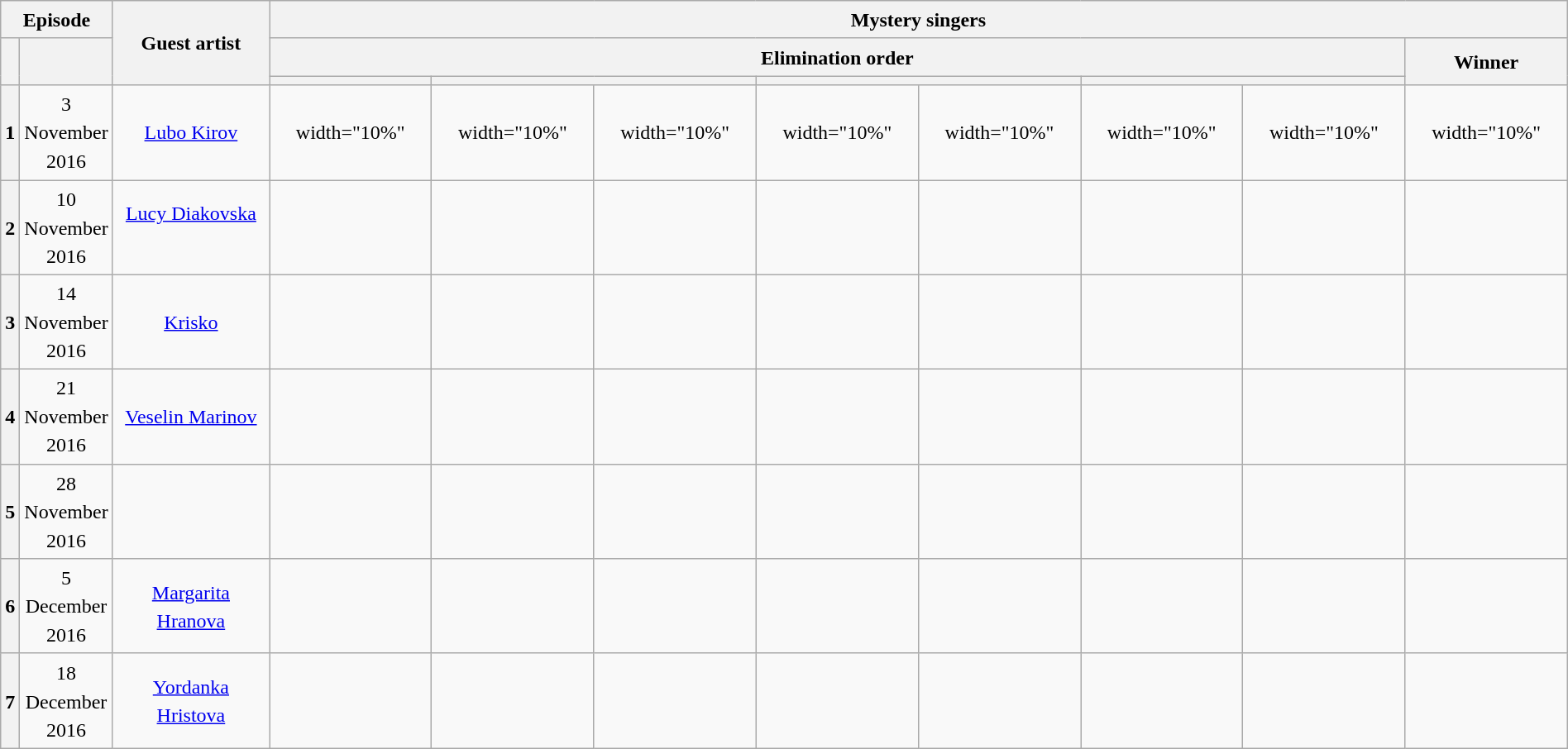<table class="wikitable plainrowheaders mw-collapsible" style="text-align:center; line-height:23px; width:100%;">
<tr>
<th colspan="2" width="1%">Episode</th>
<th rowspan="3" width="10%">Guest artist</th>
<th colspan="8">Mystery singers<br></th>
</tr>
<tr>
<th rowspan="2"></th>
<th rowspan="2"></th>
<th colspan="7">Elimination order</th>
<th rowspan="2">Winner</th>
</tr>
<tr>
<th></th>
<th colspan="2"></th>
<th colspan="2"></th>
<th colspan="2"></th>
</tr>
<tr>
<th>1</th>
<td>3 November 2016</td>
<td><a href='#'>Lubo Kirov</a><br></td>
<td>width="10%" </td>
<td>width="10%" </td>
<td>width="10%" </td>
<td>width="10%" </td>
<td>width="10%" </td>
<td>width="10%" </td>
<td>width="10%" </td>
<td>width="10%" </td>
</tr>
<tr>
<th>2</th>
<td>10 November 2016</td>
<td><a href='#'>Lucy Diakovska</a><br><br></td>
<td></td>
<td></td>
<td></td>
<td></td>
<td></td>
<td></td>
<td></td>
<td></td>
</tr>
<tr>
<th>3</th>
<td>14 November 2016</td>
<td><a href='#'>Krisko</a><br></td>
<td></td>
<td></td>
<td></td>
<td></td>
<td></td>
<td></td>
<td></td>
<td></td>
</tr>
<tr>
<th>4</th>
<td>21 November 2016</td>
<td><a href='#'>Veselin Marinov</a><br></td>
<td></td>
<td></td>
<td></td>
<td></td>
<td></td>
<td></td>
<td></td>
<td></td>
</tr>
<tr>
<th>5</th>
<td>28 November 2016</td>
<td><br><br></td>
<td></td>
<td></td>
<td></td>
<td></td>
<td></td>
<td></td>
<td></td>
<td></td>
</tr>
<tr>
<th>6</th>
<td>5 December 2016</td>
<td><a href='#'>Margarita Hranova</a><br></td>
<td></td>
<td></td>
<td></td>
<td></td>
<td></td>
<td></td>
<td></td>
<td></td>
</tr>
<tr>
<th>7</th>
<td>18 December 2016</td>
<td><a href='#'>Yordanka Hristova</a></td>
<td></td>
<td></td>
<td></td>
<td></td>
<td></td>
<td></td>
<td></td>
<td></td>
</tr>
</table>
